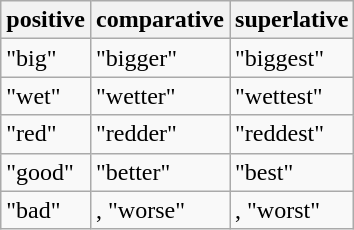<table class="wikitable">
<tr>
<th>positive</th>
<th>comparative</th>
<th>superlative</th>
</tr>
<tr>
<td> "big"</td>
<td> "bigger"</td>
<td> "biggest"</td>
</tr>
<tr>
<td> "wet"</td>
<td> "wetter"</td>
<td> "wettest"</td>
</tr>
<tr>
<td> "red"</td>
<td> "redder"</td>
<td> "reddest"</td>
</tr>
<tr>
<td> "good"</td>
<td> "better"</td>
<td> "best"</td>
</tr>
<tr>
<td> "bad"</td>
<td>,  "worse"</td>
<td>,  "worst"</td>
</tr>
</table>
